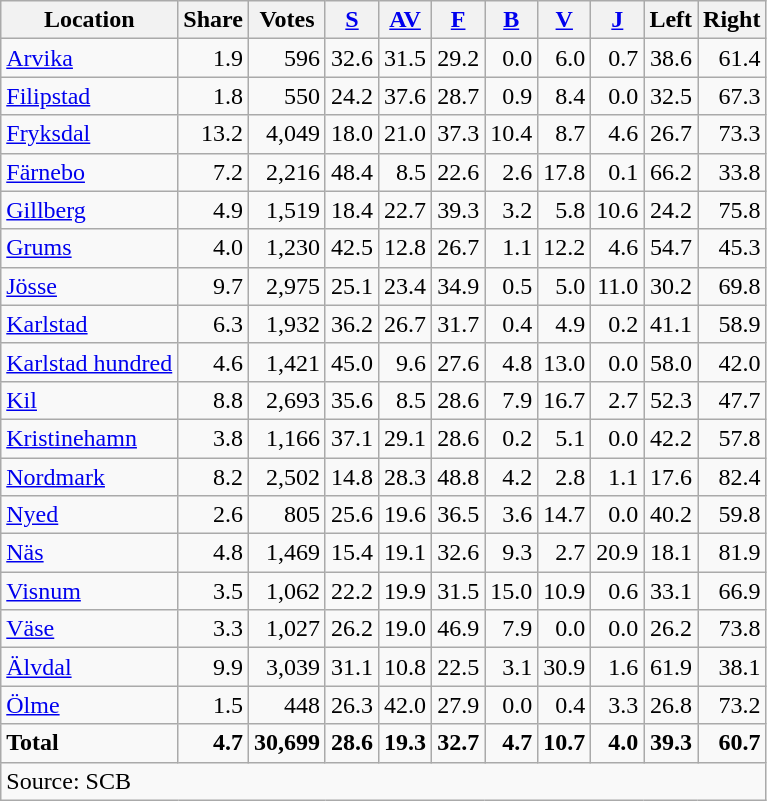<table class="wikitable sortable" style=text-align:right>
<tr>
<th>Location</th>
<th>Share</th>
<th>Votes</th>
<th><a href='#'>S</a></th>
<th><a href='#'>AV</a></th>
<th><a href='#'>F</a></th>
<th><a href='#'>B</a></th>
<th><a href='#'>V</a></th>
<th><a href='#'>J</a></th>
<th>Left</th>
<th>Right</th>
</tr>
<tr>
<td align=left><a href='#'>Arvika</a></td>
<td>1.9</td>
<td>596</td>
<td>32.6</td>
<td>31.5</td>
<td>29.2</td>
<td>0.0</td>
<td>6.0</td>
<td>0.7</td>
<td>38.6</td>
<td>61.4</td>
</tr>
<tr>
<td align=left><a href='#'>Filipstad</a></td>
<td>1.8</td>
<td>550</td>
<td>24.2</td>
<td>37.6</td>
<td>28.7</td>
<td>0.9</td>
<td>8.4</td>
<td>0.0</td>
<td>32.5</td>
<td>67.3</td>
</tr>
<tr>
<td align=left><a href='#'>Fryksdal</a></td>
<td>13.2</td>
<td>4,049</td>
<td>18.0</td>
<td>21.0</td>
<td>37.3</td>
<td>10.4</td>
<td>8.7</td>
<td>4.6</td>
<td>26.7</td>
<td>73.3</td>
</tr>
<tr>
<td align=left><a href='#'>Färnebo</a></td>
<td>7.2</td>
<td>2,216</td>
<td>48.4</td>
<td>8.5</td>
<td>22.6</td>
<td>2.6</td>
<td>17.8</td>
<td>0.1</td>
<td>66.2</td>
<td>33.8</td>
</tr>
<tr>
<td align=left><a href='#'>Gillberg</a></td>
<td>4.9</td>
<td>1,519</td>
<td>18.4</td>
<td>22.7</td>
<td>39.3</td>
<td>3.2</td>
<td>5.8</td>
<td>10.6</td>
<td>24.2</td>
<td>75.8</td>
</tr>
<tr>
<td align=left><a href='#'>Grums</a></td>
<td>4.0</td>
<td>1,230</td>
<td>42.5</td>
<td>12.8</td>
<td>26.7</td>
<td>1.1</td>
<td>12.2</td>
<td>4.6</td>
<td>54.7</td>
<td>45.3</td>
</tr>
<tr>
<td align=left><a href='#'>Jösse</a></td>
<td>9.7</td>
<td>2,975</td>
<td>25.1</td>
<td>23.4</td>
<td>34.9</td>
<td>0.5</td>
<td>5.0</td>
<td>11.0</td>
<td>30.2</td>
<td>69.8</td>
</tr>
<tr>
<td align=left><a href='#'>Karlstad</a></td>
<td>6.3</td>
<td>1,932</td>
<td>36.2</td>
<td>26.7</td>
<td>31.7</td>
<td>0.4</td>
<td>4.9</td>
<td>0.2</td>
<td>41.1</td>
<td>58.9</td>
</tr>
<tr>
<td align=left><a href='#'>Karlstad hundred</a></td>
<td>4.6</td>
<td>1,421</td>
<td>45.0</td>
<td>9.6</td>
<td>27.6</td>
<td>4.8</td>
<td>13.0</td>
<td>0.0</td>
<td>58.0</td>
<td>42.0</td>
</tr>
<tr>
<td align=left><a href='#'>Kil</a></td>
<td>8.8</td>
<td>2,693</td>
<td>35.6</td>
<td>8.5</td>
<td>28.6</td>
<td>7.9</td>
<td>16.7</td>
<td>2.7</td>
<td>52.3</td>
<td>47.7</td>
</tr>
<tr>
<td align=left><a href='#'>Kristinehamn</a></td>
<td>3.8</td>
<td>1,166</td>
<td>37.1</td>
<td>29.1</td>
<td>28.6</td>
<td>0.2</td>
<td>5.1</td>
<td>0.0</td>
<td>42.2</td>
<td>57.8</td>
</tr>
<tr>
<td align=left><a href='#'>Nordmark</a></td>
<td>8.2</td>
<td>2,502</td>
<td>14.8</td>
<td>28.3</td>
<td>48.8</td>
<td>4.2</td>
<td>2.8</td>
<td>1.1</td>
<td>17.6</td>
<td>82.4</td>
</tr>
<tr>
<td align=left><a href='#'>Nyed</a></td>
<td>2.6</td>
<td>805</td>
<td>25.6</td>
<td>19.6</td>
<td>36.5</td>
<td>3.6</td>
<td>14.7</td>
<td>0.0</td>
<td>40.2</td>
<td>59.8</td>
</tr>
<tr>
<td align=left><a href='#'>Näs</a></td>
<td>4.8</td>
<td>1,469</td>
<td>15.4</td>
<td>19.1</td>
<td>32.6</td>
<td>9.3</td>
<td>2.7</td>
<td>20.9</td>
<td>18.1</td>
<td>81.9</td>
</tr>
<tr>
<td align=left><a href='#'>Visnum</a></td>
<td>3.5</td>
<td>1,062</td>
<td>22.2</td>
<td>19.9</td>
<td>31.5</td>
<td>15.0</td>
<td>10.9</td>
<td>0.6</td>
<td>33.1</td>
<td>66.9</td>
</tr>
<tr>
<td align=left><a href='#'>Väse</a></td>
<td>3.3</td>
<td>1,027</td>
<td>26.2</td>
<td>19.0</td>
<td>46.9</td>
<td>7.9</td>
<td>0.0</td>
<td>0.0</td>
<td>26.2</td>
<td>73.8</td>
</tr>
<tr>
<td align=left><a href='#'>Älvdal</a></td>
<td>9.9</td>
<td>3,039</td>
<td>31.1</td>
<td>10.8</td>
<td>22.5</td>
<td>3.1</td>
<td>30.9</td>
<td>1.6</td>
<td>61.9</td>
<td>38.1</td>
</tr>
<tr>
<td align=left><a href='#'>Ölme</a></td>
<td>1.5</td>
<td>448</td>
<td>26.3</td>
<td>42.0</td>
<td>27.9</td>
<td>0.0</td>
<td>0.4</td>
<td>3.3</td>
<td>26.8</td>
<td>73.2</td>
</tr>
<tr>
<td align=left><strong>Total</strong></td>
<td><strong>4.7</strong></td>
<td><strong>30,699</strong></td>
<td><strong>28.6</strong></td>
<td><strong>19.3</strong></td>
<td><strong>32.7</strong></td>
<td><strong>4.7</strong></td>
<td><strong>10.7</strong></td>
<td><strong>4.0</strong></td>
<td><strong>39.3</strong></td>
<td><strong>60.7</strong></td>
</tr>
<tr>
<td align=left colspan=11>Source: SCB </td>
</tr>
</table>
